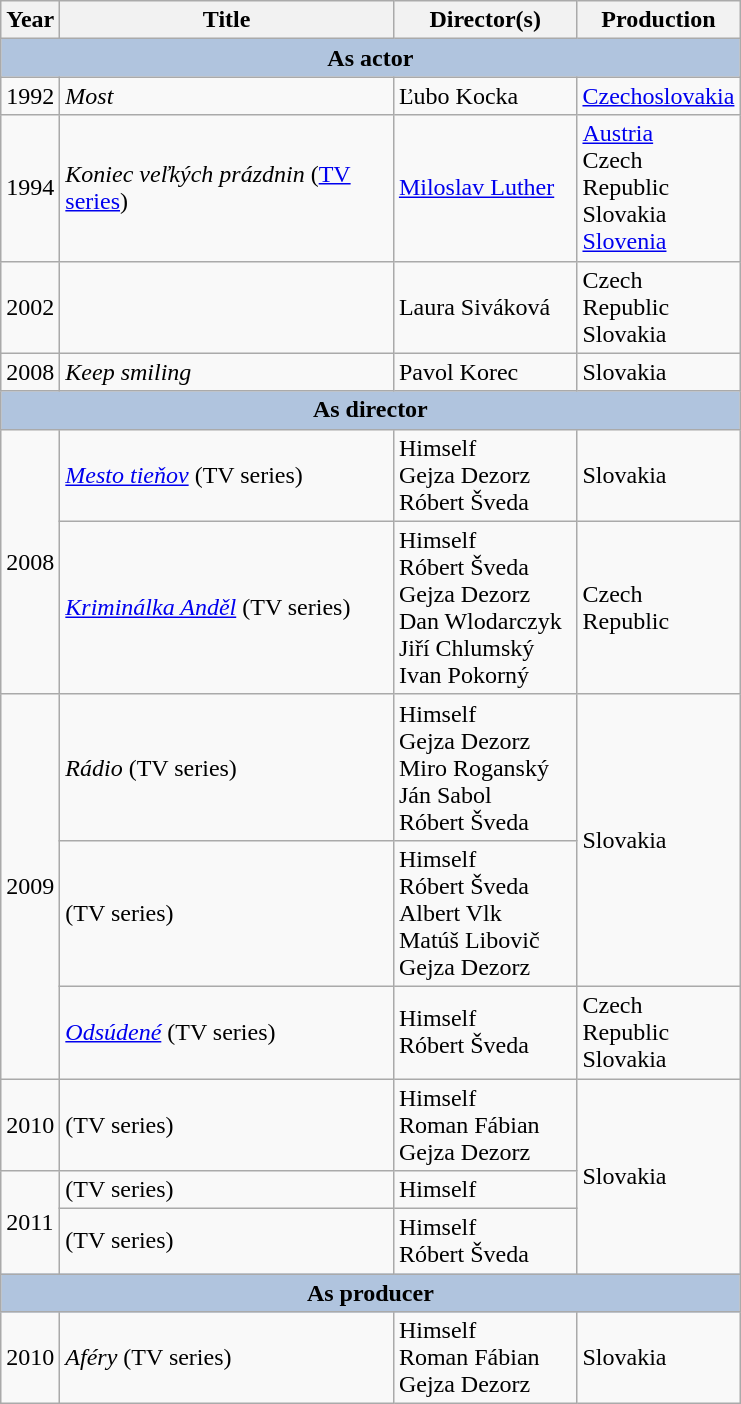<table class="wikitable">
<tr>
<th width="1">Year</th>
<th width="215">Title</th>
<th width="115">Director(s)</th>
<th width="100">Production</th>
</tr>
<tr>
<th colspan="4" style="background:#B0C4DE;">As actor</th>
</tr>
<tr>
<td>1992</td>
<td><em>Most</em></td>
<td>Ľubo Kocka</td>
<td><a href='#'>Czechoslovakia</a></td>
</tr>
<tr>
<td>1994</td>
<td><em>Koniec veľkých prázdnin</em> (<a href='#'>TV series</a>)</td>
<td><a href='#'>Miloslav Luther</a></td>
<td><a href='#'>Austria</a> <br>Czech Republic <br>Slovakia <br><a href='#'>Slovenia</a></td>
</tr>
<tr>
<td>2002</td>
<td><em></em></td>
<td>Laura Siváková</td>
<td>Czech Republic <br>Slovakia</td>
</tr>
<tr>
<td>2008</td>
<td><em>Keep smiling</em></td>
<td>Pavol Korec</td>
<td>Slovakia</td>
</tr>
<tr>
<th colspan="4" style="background:#B0C4DE;">As director</th>
</tr>
<tr>
<td rowspan="2">2008</td>
<td><em><a href='#'>Mesto tieňov</a></em> (TV series)</td>
<td>Himself <br>Gejza Dezorz <br>Róbert Šveda</td>
<td>Slovakia</td>
</tr>
<tr>
<td><em><a href='#'>Kriminálka Anděl</a></em> (TV series)</td>
<td>Himself <br>Róbert Šveda <br>Gejza Dezorz <br>Dan Wlodarczyk <br>Jiří Chlumský <br>Ivan Pokorný</td>
<td>Czech Republic</td>
</tr>
<tr>
<td rowspan="3">2009</td>
<td><em>Rádio</em> (TV series)</td>
<td>Himself <br>Gejza Dezorz <br>Miro Roganský <br>Ján Sabol <br>Róbert Šveda</td>
<td rowspan="2">Slovakia</td>
</tr>
<tr>
<td><em></em> (TV series)</td>
<td>Himself <br>Róbert Šveda <br>Albert Vlk <br>Matúš Libovič <br>Gejza Dezorz</td>
</tr>
<tr>
<td><em><a href='#'>Odsúdené</a></em> (TV series)</td>
<td>Himself <br>Róbert Šveda</td>
<td>Czech Republic <br>Slovakia</td>
</tr>
<tr>
<td>2010</td>
<td><em></em> (TV series)</td>
<td>Himself <br>Roman Fábian <br>Gejza Dezorz</td>
<td rowspan="3">Slovakia</td>
</tr>
<tr>
<td rowspan="2">2011</td>
<td><em></em> (TV series)</td>
<td>Himself</td>
</tr>
<tr>
<td><em></em> (TV series)</td>
<td>Himself <br>Róbert Šveda</td>
</tr>
<tr>
<th colspan="4" style="background:#B0C4DE;">As producer</th>
</tr>
<tr>
<td>2010</td>
<td><em>Aféry</em> (TV series)</td>
<td>Himself <br>Roman Fábian <br>Gejza Dezorz</td>
<td>Slovakia</td>
</tr>
</table>
